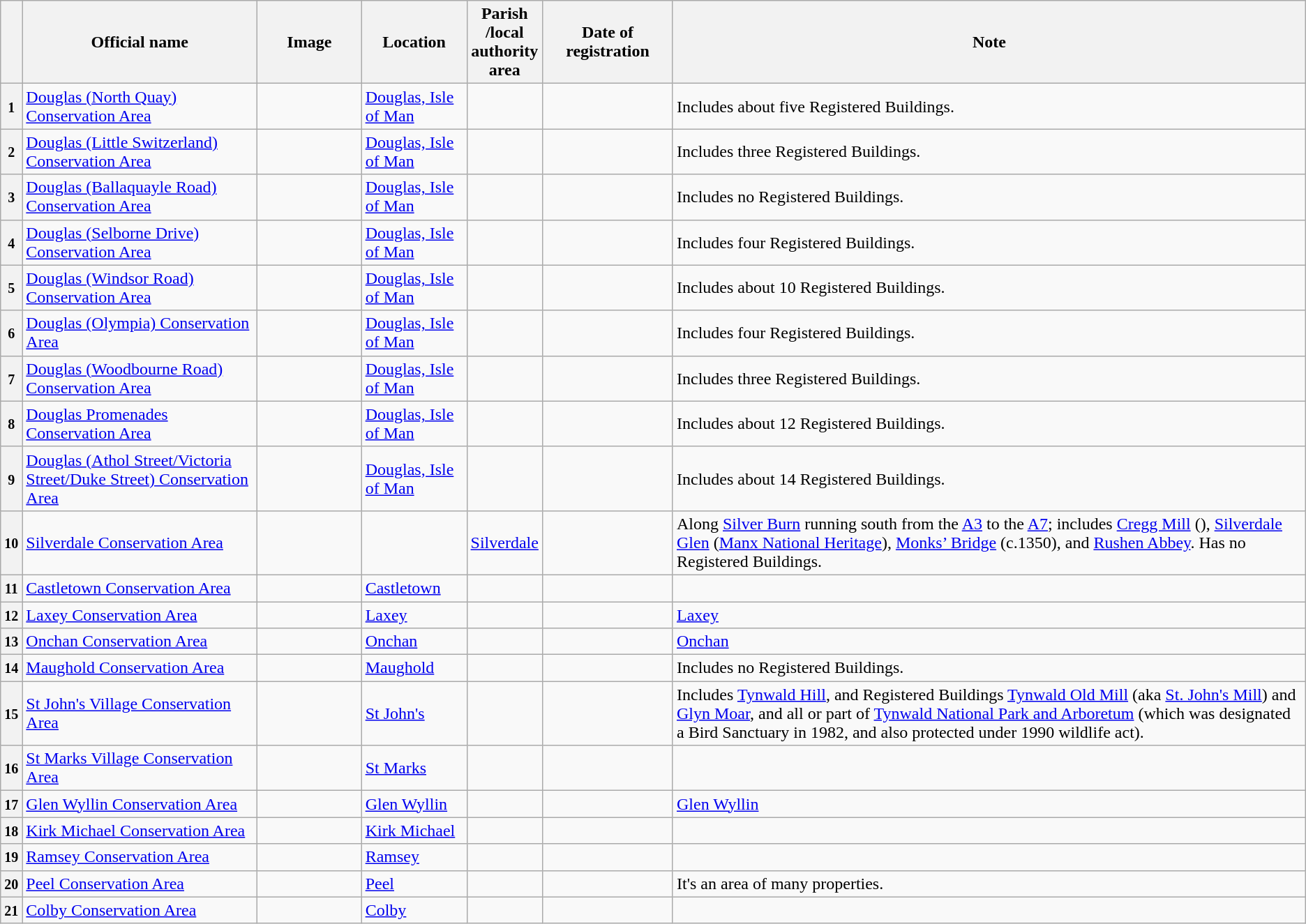<table class="wikitable sortable">
<tr>
<th No.></th>
<th style="width:18%;">Official name</th>
<th style="width:8%;" class="unsortable">Image</th>
<th>Location</th>
<th>Parish<br>/local<br>authority<br>area</th>
<th style="width:10%;">Date of registration</th>
<th class="unsortable">Note</th>
</tr>
<tr>
<th><small>1</small></th>
<td><a href='#'>Douglas (North Quay) Conservation Area</a></td>
<td></td>
<td><a href='#'>Douglas, Isle of Man</a></td>
<td></td>
<td></td>
<td>Includes about five Registered Buildings.</td>
</tr>
<tr>
<th><small>2</small></th>
<td><a href='#'>Douglas (Little Switzerland) Conservation Area</a></td>
<td></td>
<td><a href='#'>Douglas, Isle of Man</a></td>
<td></td>
<td></td>
<td>Includes three Registered Buildings.</td>
</tr>
<tr>
<th><small>3</small></th>
<td><a href='#'>Douglas (Ballaquayle Road) Conservation Area</a></td>
<td></td>
<td><a href='#'>Douglas, Isle of Man</a></td>
<td></td>
<td></td>
<td>Includes no Registered Buildings.</td>
</tr>
<tr>
<th><small>4</small></th>
<td><a href='#'>Douglas (Selborne Drive) Conservation Area</a></td>
<td></td>
<td><a href='#'>Douglas, Isle of Man</a></td>
<td></td>
<td></td>
<td>Includes four Registered Buildings.</td>
</tr>
<tr>
<th><small>5</small></th>
<td><a href='#'>Douglas (Windsor Road) Conservation Area</a></td>
<td></td>
<td><a href='#'>Douglas, Isle of Man</a></td>
<td></td>
<td></td>
<td>Includes about 10 Registered Buildings.</td>
</tr>
<tr>
<th><small>6</small></th>
<td><a href='#'>Douglas (Olympia) Conservation Area</a></td>
<td></td>
<td><a href='#'>Douglas, Isle of Man</a></td>
<td></td>
<td></td>
<td>Includes four Registered Buildings.</td>
</tr>
<tr>
<th><small>7</small></th>
<td><a href='#'>Douglas (Woodbourne Road) Conservation Area</a></td>
<td></td>
<td><a href='#'>Douglas, Isle of Man</a></td>
<td></td>
<td></td>
<td>Includes three Registered Buildings.</td>
</tr>
<tr>
<th><small>8</small></th>
<td><a href='#'>Douglas Promenades Conservation Area</a></td>
<td></td>
<td><a href='#'>Douglas, Isle of Man</a></td>
<td></td>
<td></td>
<td>Includes about 12 Registered Buildings.</td>
</tr>
<tr>
<th><small>9</small></th>
<td><a href='#'>Douglas (Athol Street/Victoria Street/Duke Street) Conservation Area</a></td>
<td></td>
<td><a href='#'>Douglas, Isle of Man</a></td>
<td></td>
<td></td>
<td> Includes about 14 Registered Buildings.</td>
</tr>
<tr>
<th><small>10</small></th>
<td><a href='#'>Silverdale Conservation Area</a></td>
<td></td>
<td></td>
<td><a href='#'>Silverdale</a></td>
<td></td>
<td>Along <a href='#'>Silver Burn</a> running south from the <a href='#'>A3</a> to the <a href='#'>A7</a>; includes <a href='#'>Cregg Mill</a> (<small></small>), <a href='#'>Silverdale Glen</a> (<a href='#'>Manx National Heritage</a>), <a href='#'>Monks’ Bridge</a> (c.1350), and <a href='#'>Rushen Abbey</a>.  Has no Registered Buildings.</td>
</tr>
<tr>
<th><small>11</small></th>
<td><a href='#'>Castletown Conservation Area</a></td>
<td></td>
<td><a href='#'>Castletown</a></td>
<td></td>
<td></td>
<td></td>
</tr>
<tr>
<th><small>12</small></th>
<td><a href='#'>Laxey Conservation Area</a></td>
<td></td>
<td><a href='#'>Laxey</a></td>
<td></td>
<td></td>
<td><a href='#'>Laxey</a></td>
</tr>
<tr>
<th><small>13</small></th>
<td><a href='#'>Onchan Conservation Area</a></td>
<td></td>
<td><a href='#'>Onchan</a></td>
<td></td>
<td></td>
<td><a href='#'>Onchan</a></td>
</tr>
<tr>
<th><small>14</small></th>
<td><a href='#'>Maughold Conservation Area</a></td>
<td></td>
<td><a href='#'>Maughold</a></td>
<td></td>
<td></td>
<td> Includes no Registered Buildings.</td>
</tr>
<tr>
<th><small>15</small></th>
<td><a href='#'>St John's Village Conservation Area</a></td>
<td></td>
<td><a href='#'>St John's</a></td>
<td></td>
<td></td>
<td>Includes <a href='#'>Tynwald Hill</a>, and Registered Buildings <a href='#'>Tynwald Old Mill</a> (aka <a href='#'>St. John's Mill</a>) and <a href='#'>Glyn Moar</a>, and all or part of <a href='#'>Tynwald National Park and Arboretum</a> (which was designated a Bird Sanctuary in 1982, and also protected under 1990 wildlife act).</td>
</tr>
<tr>
<th><small>16</small></th>
<td><a href='#'>St Marks Village Conservation Area</a></td>
<td></td>
<td><a href='#'>St Marks</a></td>
<td></td>
<td></td>
<td></td>
</tr>
<tr>
<th><small>17</small></th>
<td><a href='#'>Glen Wyllin Conservation Area</a></td>
<td></td>
<td><a href='#'>Glen Wyllin</a></td>
<td></td>
<td></td>
<td><a href='#'>Glen Wyllin</a></td>
</tr>
<tr>
<th><small>18</small></th>
<td><a href='#'>Kirk Michael Conservation Area</a></td>
<td></td>
<td><a href='#'>Kirk Michael</a></td>
<td></td>
<td></td>
<td></td>
</tr>
<tr>
<th><small>19</small></th>
<td><a href='#'>Ramsey Conservation Area</a></td>
<td></td>
<td><a href='#'>Ramsey</a></td>
<td></td>
<td></td>
<td></td>
</tr>
<tr>
<th><small>20</small></th>
<td><a href='#'>Peel Conservation Area</a></td>
<td></td>
<td><a href='#'>Peel</a></td>
<td></td>
<td></td>
<td>It's an area of many properties.</td>
</tr>
<tr>
<th><small>21</small></th>
<td><a href='#'>Colby Conservation Area</a></td>
<td></td>
<td><a href='#'>Colby</a></td>
<td></td>
<td></td>
<td></td>
</tr>
</table>
